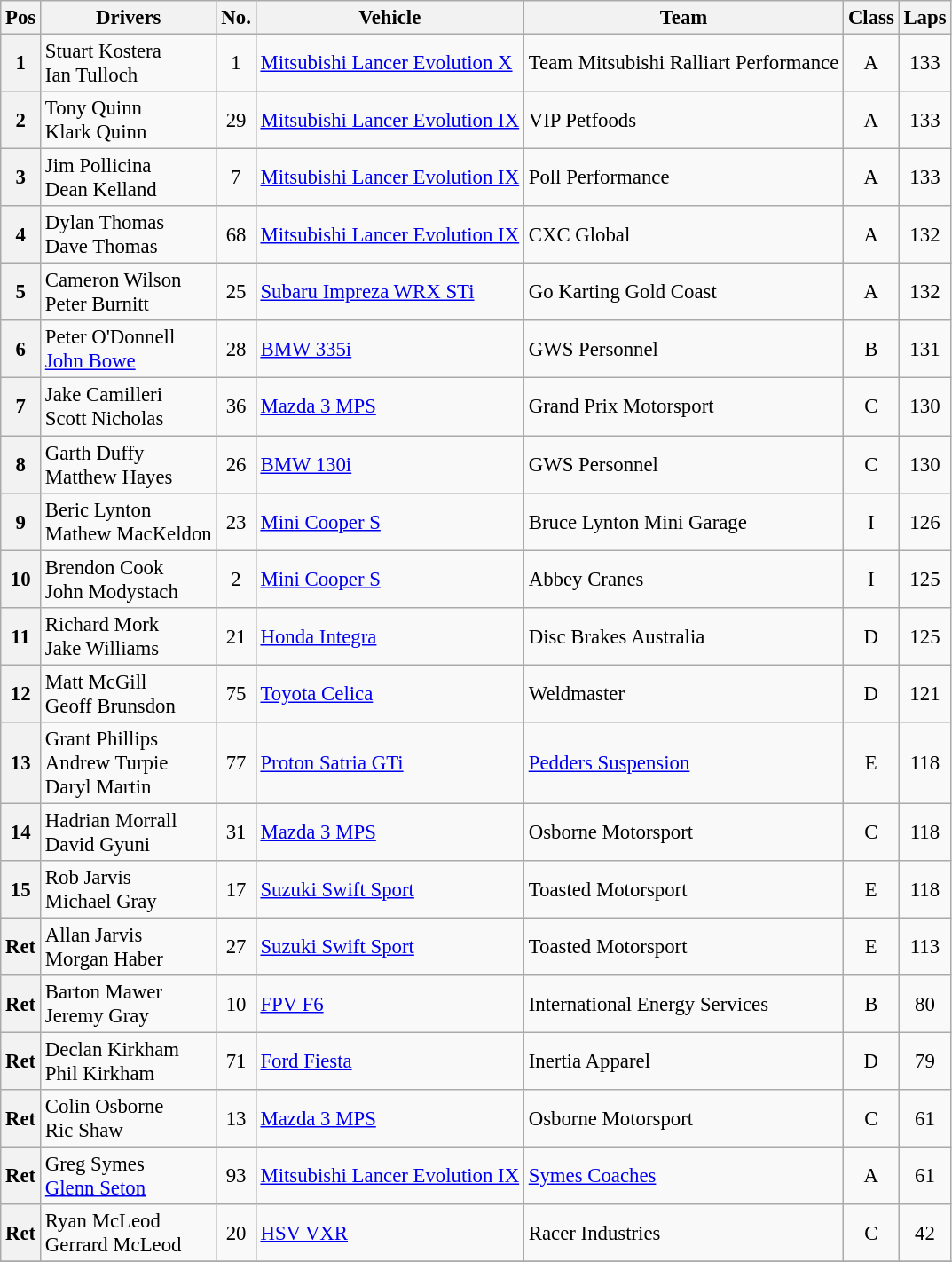<table class="wikitable" style="font-size:95%">
<tr style="font-weight:bold">
<th>Pos</th>
<th>Drivers</th>
<th>No.</th>
<th>Vehicle</th>
<th>Team</th>
<th>Class</th>
<th>Laps</th>
</tr>
<tr>
<th>1</th>
<td>Stuart Kostera<br>Ian Tulloch</td>
<td align="center">1</td>
<td><a href='#'>Mitsubishi Lancer Evolution X</a></td>
<td>Team Mitsubishi Ralliart Performance</td>
<td align="center">A</td>
<td align="center">133</td>
</tr>
<tr>
<th>2</th>
<td>Tony Quinn<br>Klark Quinn</td>
<td align="center">29</td>
<td><a href='#'>Mitsubishi Lancer Evolution IX</a></td>
<td>VIP Petfoods</td>
<td align="center">A</td>
<td align="center">133</td>
</tr>
<tr>
<th>3</th>
<td>Jim Pollicina<br>Dean Kelland</td>
<td align="center">7</td>
<td><a href='#'>Mitsubishi Lancer Evolution IX</a></td>
<td>Poll Performance</td>
<td align="center">A</td>
<td align="center">133</td>
</tr>
<tr>
<th>4</th>
<td>Dylan Thomas<br>Dave Thomas</td>
<td align="center">68</td>
<td><a href='#'>Mitsubishi Lancer Evolution IX</a></td>
<td>CXC Global</td>
<td align="center">A</td>
<td align="center">132</td>
</tr>
<tr>
<th>5</th>
<td>Cameron Wilson<br>Peter Burnitt</td>
<td align="center">25</td>
<td><a href='#'>Subaru Impreza WRX STi</a></td>
<td>Go Karting Gold Coast</td>
<td align="center">A</td>
<td align="center">132</td>
</tr>
<tr>
<th>6</th>
<td>Peter O'Donnell<br><a href='#'>John Bowe</a></td>
<td align="center">28</td>
<td><a href='#'>BMW 335i</a></td>
<td>GWS Personnel</td>
<td align="center">B</td>
<td align="center">131</td>
</tr>
<tr>
<th>7</th>
<td>Jake Camilleri<br>Scott Nicholas</td>
<td align="center">36</td>
<td><a href='#'>Mazda 3 MPS</a></td>
<td>Grand Prix Motorsport</td>
<td align="center">C</td>
<td align="center">130</td>
</tr>
<tr>
<th>8</th>
<td>Garth Duffy<br>Matthew Hayes</td>
<td align="center">26</td>
<td><a href='#'>BMW 130i</a></td>
<td>GWS Personnel</td>
<td align="center">C</td>
<td align="center">130</td>
</tr>
<tr>
<th>9</th>
<td>Beric Lynton<br>Mathew MacKeldon</td>
<td align="center">23</td>
<td><a href='#'>Mini Cooper S</a></td>
<td>Bruce Lynton Mini Garage</td>
<td align="center">I</td>
<td align="center">126</td>
</tr>
<tr>
<th>10</th>
<td>Brendon Cook<br>John Modystach</td>
<td align="center">2</td>
<td><a href='#'>Mini Cooper S</a></td>
<td>Abbey Cranes</td>
<td align="center">I</td>
<td align="center">125</td>
</tr>
<tr>
<th>11</th>
<td>Richard Mork<br>Jake Williams</td>
<td align="center">21</td>
<td><a href='#'>Honda Integra</a></td>
<td>Disc Brakes Australia</td>
<td align="center">D</td>
<td align="center">125</td>
</tr>
<tr>
<th>12</th>
<td>Matt McGill<br>Geoff Brunsdon</td>
<td align="center">75</td>
<td><a href='#'>Toyota Celica</a></td>
<td>Weldmaster</td>
<td align="center">D</td>
<td align="center">121</td>
</tr>
<tr>
<th>13</th>
<td>Grant Phillips<br>Andrew Turpie<br>Daryl Martin</td>
<td align="center">77</td>
<td><a href='#'>Proton Satria GTi</a></td>
<td><a href='#'>Pedders Suspension</a></td>
<td align="center">E</td>
<td align="center">118</td>
</tr>
<tr>
<th>14</th>
<td>Hadrian Morrall<br>David Gyuni</td>
<td align="center">31</td>
<td><a href='#'>Mazda 3 MPS</a></td>
<td>Osborne Motorsport</td>
<td align="center">C</td>
<td align="center">118</td>
</tr>
<tr>
<th>15</th>
<td>Rob Jarvis<br>Michael Gray</td>
<td align="center">17</td>
<td><a href='#'>Suzuki Swift Sport</a></td>
<td>Toasted Motorsport</td>
<td align="center">E</td>
<td align="center">118</td>
</tr>
<tr>
<th>Ret</th>
<td>Allan Jarvis<br>Morgan Haber</td>
<td align="center">27</td>
<td><a href='#'>Suzuki Swift Sport</a></td>
<td>Toasted Motorsport</td>
<td align="center">E</td>
<td align="center">113</td>
</tr>
<tr>
<th>Ret</th>
<td>Barton Mawer<br>Jeremy Gray</td>
<td align="center">10</td>
<td><a href='#'>FPV F6</a></td>
<td>International Energy Services</td>
<td align="center">B</td>
<td align="center">80</td>
</tr>
<tr>
<th>Ret</th>
<td>Declan Kirkham<br>Phil Kirkham</td>
<td align="center">71</td>
<td><a href='#'>Ford Fiesta</a></td>
<td>Inertia Apparel</td>
<td align="center">D</td>
<td align="center">79</td>
</tr>
<tr>
<th>Ret</th>
<td>Colin Osborne<br>Ric Shaw</td>
<td align="center">13</td>
<td><a href='#'>Mazda 3 MPS</a></td>
<td>Osborne Motorsport</td>
<td align="center">C</td>
<td align="center">61</td>
</tr>
<tr>
<th>Ret</th>
<td>Greg Symes<br><a href='#'>Glenn Seton</a></td>
<td align="center">93</td>
<td><a href='#'>Mitsubishi Lancer Evolution IX</a></td>
<td><a href='#'>Symes Coaches</a></td>
<td align="center">A</td>
<td align="center">61</td>
</tr>
<tr>
<th>Ret</th>
<td>Ryan McLeod<br>Gerrard McLeod</td>
<td align="center">20</td>
<td><a href='#'>HSV VXR</a></td>
<td>Racer Industries</td>
<td align="center">C</td>
<td align="center">42</td>
</tr>
<tr>
</tr>
</table>
